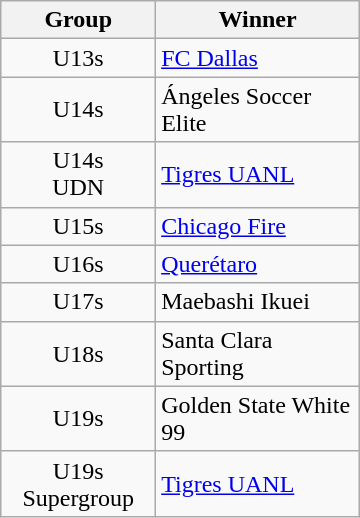<table class="wikitable" style="font-size: 100%; text-align: center; width: 19%;">
<tr>
<th width=5%>Group</th>
<th width=15%>Winner</th>
</tr>
<tr>
<td>U13s</td>
<td align=left> <a href='#'>FC Dallas</a></td>
</tr>
<tr>
<td>U14s</td>
<td align=left> Ángeles Soccer Elite</td>
</tr>
<tr>
<td>U14s <br> UDN</td>
<td align=left> <a href='#'>Tigres UANL</a></td>
</tr>
<tr>
<td>U15s</td>
<td align=left> <a href='#'>Chicago Fire</a></td>
</tr>
<tr>
<td>U16s</td>
<td align=left> <a href='#'>Querétaro</a></td>
</tr>
<tr>
<td>U17s</td>
<td align=left> Maebashi Ikuei</td>
</tr>
<tr>
<td>U18s</td>
<td align=left> Santa Clara Sporting</td>
</tr>
<tr>
<td>U19s</td>
<td align=left> Golden State White 99</td>
</tr>
<tr>
<td>U19s <br> Supergroup</td>
<td align=left> <a href='#'>Tigres UANL</a></td>
</tr>
</table>
